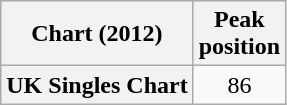<table class="wikitable plainrowheaders">
<tr>
<th scope="col">Chart (2012)</th>
<th scope="col">Peak<br>position</th>
</tr>
<tr>
<th scope="row">UK Singles Chart</th>
<td align="center">86</td>
</tr>
</table>
